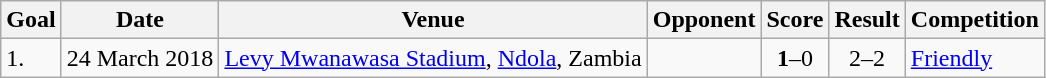<table class="wikitable plainrowheaders sortable">
<tr>
<th>Goal</th>
<th>Date</th>
<th>Venue</th>
<th>Opponent</th>
<th>Score</th>
<th>Result</th>
<th>Competition</th>
</tr>
<tr>
<td>1.</td>
<td>24 March 2018</td>
<td><a href='#'>Levy Mwanawasa Stadium</a>, <a href='#'>Ndola</a>, Zambia</td>
<td></td>
<td align=center><strong>1</strong>–0</td>
<td align=center>2–2 </td>
<td><a href='#'>Friendly</a></td>
</tr>
</table>
